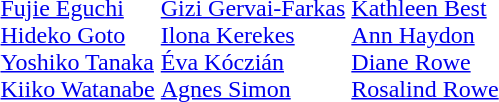<table>
<tr>
<td></td>
<td><br><a href='#'>Fujie Eguchi</a><br><a href='#'>Hideko Goto</a><br><a href='#'>Yoshiko Tanaka</a><br><a href='#'>Kiiko Watanabe</a></td>
<td><br><a href='#'>Gizi Gervai-Farkas</a><br><a href='#'>Ilona Kerekes</a><br><a href='#'>Éva Kóczián</a><br><a href='#'>Agnes Simon</a></td>
<td><br><a href='#'>Kathleen Best</a><br><a href='#'>Ann Haydon</a><br><a href='#'>Diane Rowe</a><br><a href='#'>Rosalind Rowe</a></td>
</tr>
</table>
